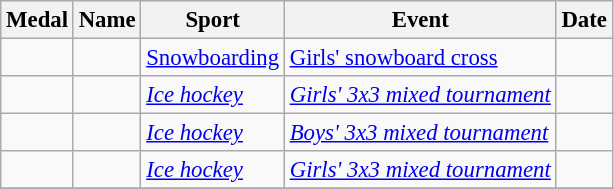<table class="wikitable sortable" style="font-size: 95%">
<tr>
<th>Medal</th>
<th>Name</th>
<th>Sport</th>
<th>Event</th>
<th>Date</th>
</tr>
<tr>
<td></td>
<td></td>
<td><a href='#'>Snowboarding</a></td>
<td><a href='#'>Girls' snowboard cross</a></td>
<td></td>
</tr>
<tr>
<td><em></em></td>
<td><em></em></td>
<td><em><a href='#'>Ice hockey</a></em></td>
<td><em><a href='#'>Girls' 3x3 mixed tournament</a></em></td>
<td><em></em></td>
</tr>
<tr>
<td><em></em></td>
<td><em></em></td>
<td><em><a href='#'>Ice hockey</a></em></td>
<td><em><a href='#'>Boys' 3x3 mixed tournament</a></em></td>
<td><em></em></td>
</tr>
<tr>
<td><em></em></td>
<td><em></em></td>
<td><em><a href='#'>Ice hockey</a></em></td>
<td><em><a href='#'>Girls' 3x3 mixed tournament</a></em></td>
<td><em></em></td>
</tr>
<tr>
</tr>
</table>
